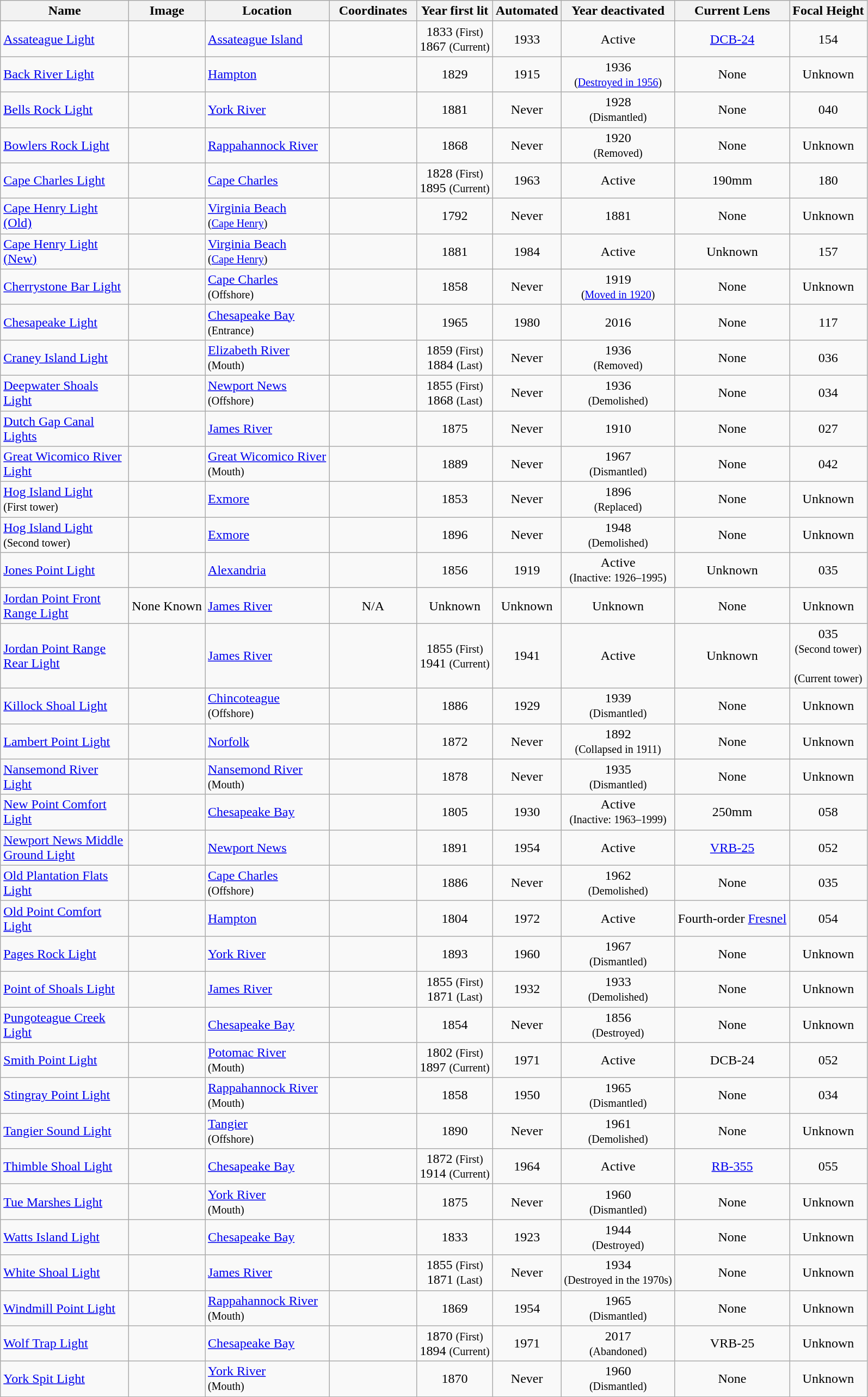<table class="wikitable sortable">
<tr>
<th style="width:150px;">Name</th>
<th scope="col" class="unsortable">Image</th>
<th>Location</th>
<th style="width:100px;">Coordinates</th>
<th>Year first lit</th>
<th>Automated</th>
<th>Year deactivated</th>
<th>Current Lens</th>
<th>Focal Height</th>
</tr>
<tr>
<td><a href='#'>Assateague Light</a></td>
<td></td>
<td><a href='#'>Assateague Island</a></td>
<td></td>
<td style="text-align: center;">1833 <small>(First)</small><br>  1867 <small>(Current)</small></td>
<td style="text-align: center;">1933</td>
<td style="text-align: center;">Active</td>
<td style="text-align: center;"><a href='#'>DCB-24</a></td>
<td style="text-align: center;"><span>154</span> </td>
</tr>
<tr>
<td><a href='#'>Back River Light</a></td>
<td></td>
<td><a href='#'>Hampton</a></td>
<td></td>
<td style="text-align: center;">1829</td>
<td style="text-align: center;">1915</td>
<td style="text-align: center;">1936<br><small>(<a href='#'>Destroyed in 1956</a>)</small></td>
<td style="text-align: center;">None</td>
<td style="text-align: center;">Unknown</td>
</tr>
<tr>
<td><a href='#'>Bells Rock Light</a></td>
<td></td>
<td><a href='#'>York River</a></td>
<td></td>
<td style="text-align: center;">1881</td>
<td style="text-align: center;">Never</td>
<td style="text-align: center;">1928<br><small>(Dismantled)</small></td>
<td style="text-align: center;">None</td>
<td style="text-align: center;"><span>040</span> </td>
</tr>
<tr>
<td><a href='#'>Bowlers Rock Light</a></td>
<td></td>
<td><a href='#'>Rappahannock River</a></td>
<td></td>
<td style="text-align: center;">1868</td>
<td style="text-align: center;">Never</td>
<td style="text-align: center;">1920<br><small>(Removed)</small></td>
<td style="text-align: center;">None</td>
<td style="text-align: center;">Unknown</td>
</tr>
<tr>
<td><a href='#'>Cape Charles Light</a></td>
<td></td>
<td><a href='#'>Cape Charles</a></td>
<td></td>
<td style="text-align: center;">1828 <small>(First)</small><br> 1895 <small>(Current)</small></td>
<td style="text-align: center;">1963</td>
<td style="text-align: center;">Active</td>
<td style="text-align: center;">190mm</td>
<td style="text-align: center;"><span>180</span> </td>
</tr>
<tr>
<td><a href='#'>Cape Henry Light (Old)</a></td>
<td></td>
<td><a href='#'>Virginia Beach</a><br><small>(<a href='#'>Cape Henry</a>)</small></td>
<td></td>
<td style="text-align: center;">1792</td>
<td style="text-align: center;">Never</td>
<td style="text-align: center;">1881</td>
<td style="text-align: center;">None</td>
<td style="text-align: center;">Unknown</td>
</tr>
<tr>
<td><a href='#'>Cape Henry Light (New)</a></td>
<td></td>
<td><a href='#'>Virginia Beach</a><br><small>(<a href='#'>Cape Henry</a>)</small></td>
<td></td>
<td style="text-align: center;">1881</td>
<td style="text-align: center;">1984</td>
<td style="text-align: center;">Active</td>
<td style="text-align: center;">Unknown</td>
<td style="text-align: center;"><span>157</span> </td>
</tr>
<tr>
<td><a href='#'>Cherrystone Bar Light</a></td>
<td></td>
<td><a href='#'>Cape Charles</a><br><small>(Offshore)</small></td>
<td></td>
<td style="text-align: center;">1858</td>
<td style="text-align: center;">Never</td>
<td style="text-align: center;">1919<br><small>(<a href='#'>Moved in 1920</a>)</small></td>
<td style="text-align: center;">None</td>
<td style="text-align: center;">Unknown</td>
</tr>
<tr>
<td><a href='#'>Chesapeake Light</a></td>
<td></td>
<td><a href='#'>Chesapeake Bay</a><br><small>(Entrance)</small></td>
<td></td>
<td style="text-align: center;">1965</td>
<td style="text-align: center;">1980</td>
<td style="text-align: center;">2016</td>
<td style="text-align: center;">None</td>
<td style="text-align: center;"><span>117</span> </td>
</tr>
<tr>
<td><a href='#'>Craney Island Light</a></td>
<td></td>
<td><a href='#'>Elizabeth River</a><br><small>(Mouth)</small></td>
<td></td>
<td style="text-align: center;">1859 <small>(First)</small><br> 1884 <small>(Last)</small></td>
<td style="text-align: center;">Never</td>
<td style="text-align: center;">1936<br><small>(Removed)</small></td>
<td style="text-align: center;">None</td>
<td style="text-align: center;"><span>036</span> </td>
</tr>
<tr>
<td><a href='#'>Deepwater Shoals Light</a></td>
<td></td>
<td><a href='#'>Newport News</a><br><small>(Offshore)</small></td>
<td></td>
<td style="text-align: center;">1855 <small>(First)</small><br> 1868 <small>(Last)</small></td>
<td style="text-align: center;">Never</td>
<td style="text-align: center;">1936<br><small>(Demolished)</small></td>
<td style="text-align: center;">None</td>
<td style="text-align: center;"><span>034</span> </td>
</tr>
<tr>
<td><a href='#'>Dutch Gap Canal Lights</a></td>
<td></td>
<td><a href='#'>James River</a></td>
<td></td>
<td style="text-align: center;">1875</td>
<td style="text-align: center;">Never</td>
<td style="text-align: center;">1910</td>
<td style="text-align: center;">None</td>
<td style="text-align: center;"><span>027</span> </td>
</tr>
<tr>
<td><a href='#'>Great Wicomico River Light</a></td>
<td></td>
<td><a href='#'>Great Wicomico River</a><br><small>(Mouth)</small></td>
<td></td>
<td style="text-align: center;">1889</td>
<td style="text-align: center;">Never</td>
<td style="text-align: center;">1967<br><small>(Dismantled)</small></td>
<td style="text-align: center;">None</td>
<td style="text-align: center;"><span>042</span> </td>
</tr>
<tr>
<td><a href='#'>Hog Island Light</a><br><small>(First tower)</small></td>
<td></td>
<td><a href='#'>Exmore</a></td>
<td></td>
<td style="text-align: center;">1853</td>
<td style="text-align: center;">Never</td>
<td style="text-align: center;">1896<br><small>(Replaced)</small></td>
<td style="text-align: center;">None</td>
<td style="text-align: center;">Unknown</td>
</tr>
<tr>
<td><a href='#'>Hog Island Light</a><br><small>(Second tower)</small></td>
<td></td>
<td><a href='#'>Exmore</a></td>
<td></td>
<td style="text-align: center;">1896</td>
<td style="text-align: center;">Never</td>
<td style="text-align: center;">1948<br><small>(Demolished)</small></td>
<td style="text-align: center;">None</td>
<td style="text-align: center;">Unknown</td>
</tr>
<tr>
<td><a href='#'>Jones Point Light</a></td>
<td></td>
<td><a href='#'>Alexandria</a></td>
<td></td>
<td style="text-align: center;">1856</td>
<td style="text-align: center;">1919</td>
<td style="text-align: center;">Active<br><small>(Inactive: 1926–1995)</small></td>
<td style="text-align: center;">Unknown</td>
<td style="text-align: center;"><span>035</span> </td>
</tr>
<tr>
<td><a href='#'>Jordan Point Front Range Light</a></td>
<td style="text-align: center;">None Known</td>
<td><a href='#'>James River</a></td>
<td style="text-align: center;">N/A</td>
<td style="text-align: center;">Unknown</td>
<td style="text-align: center;">Unknown</td>
<td style="text-align: center;">Unknown</td>
<td style="text-align: center;">None</td>
<td style="text-align: center;">Unknown</td>
</tr>
<tr>
<td><a href='#'>Jordan Point Range Rear Light</a></td>
<td></td>
<td><a href='#'>James River</a></td>
<td></td>
<td style="text-align: center;">1855 <small>(First)</small><br> 1941 <small>(Current)</small></td>
<td style="text-align: center;">1941</td>
<td style="text-align: center;">Active</td>
<td style="text-align: center;">Unknown</td>
<td style="text-align: center;"><span>035</span> <br><small>(Second tower)</small><br> <br><small>(Current tower)</small></td>
</tr>
<tr>
<td><a href='#'>Killock Shoal Light</a></td>
<td></td>
<td><a href='#'>Chincoteague</a><br><small>(Offshore)</small></td>
<td></td>
<td style="text-align: center;">1886</td>
<td style="text-align: center;">1929</td>
<td style="text-align: center;">1939<br><small>(Dismantled)</small></td>
<td style="text-align: center;">None</td>
<td style="text-align: center;">Unknown</td>
</tr>
<tr>
<td><a href='#'>Lambert Point Light</a></td>
<td></td>
<td><a href='#'>Norfolk</a></td>
<td></td>
<td style="text-align: center;">1872</td>
<td style="text-align: center;">Never</td>
<td style="text-align: center;">1892<br><small>(Collapsed in 1911)</small></td>
<td style="text-align: center;">None</td>
<td style="text-align: center;">Unknown</td>
</tr>
<tr>
<td><a href='#'>Nansemond River Light</a></td>
<td></td>
<td><a href='#'>Nansemond River</a><br><small>(Mouth)</small></td>
<td></td>
<td style="text-align: center;">1878</td>
<td style="text-align: center;">Never</td>
<td style="text-align: center;">1935<br><small>(Dismantled)</small></td>
<td style="text-align: center;">None</td>
<td style="text-align: center;">Unknown</td>
</tr>
<tr>
<td><a href='#'>New Point Comfort Light</a></td>
<td></td>
<td><a href='#'>Chesapeake Bay</a></td>
<td></td>
<td style="text-align: center;">1805</td>
<td style="text-align: center;">1930</td>
<td style="text-align: center;">Active<br><small>(Inactive: 1963–1999)</small></td>
<td style="text-align: center;">250mm</td>
<td style="text-align: center;"><span>058</span> </td>
</tr>
<tr>
<td><a href='#'>Newport News Middle Ground Light</a></td>
<td></td>
<td><a href='#'>Newport News</a></td>
<td></td>
<td style="text-align: center;">1891</td>
<td style="text-align: center;">1954</td>
<td style="text-align: center;">Active</td>
<td style="text-align: center;"><a href='#'>VRB-25</a></td>
<td style="text-align: center;"><span>052</span> </td>
</tr>
<tr>
<td><a href='#'>Old Plantation Flats Light</a></td>
<td></td>
<td><a href='#'>Cape Charles</a><br><small>(Offshore)</small></td>
<td></td>
<td style="text-align: center;">1886</td>
<td style="text-align: center;">Never</td>
<td style="text-align: center;">1962<br><small>(Demolished)</small></td>
<td style="text-align: center;">None</td>
<td style="text-align: center;"><span>035</span> </td>
</tr>
<tr>
<td><a href='#'>Old Point Comfort Light</a></td>
<td></td>
<td><a href='#'>Hampton</a></td>
<td></td>
<td style="text-align: center;">1804</td>
<td style="text-align: center;">1972</td>
<td style="text-align: center;">Active</td>
<td style="text-align: center;">Fourth-order <a href='#'>Fresnel</a></td>
<td style="text-align: center;"><span>054</span> </td>
</tr>
<tr>
<td><a href='#'>Pages Rock Light</a></td>
<td></td>
<td><a href='#'>York River</a></td>
<td></td>
<td style="text-align: center;">1893</td>
<td style="text-align: center;">1960</td>
<td style="text-align: center;">1967<br><small>(Dismantled)</small></td>
<td style="text-align: center;">None</td>
<td style="text-align: center;">Unknown</td>
</tr>
<tr>
<td><a href='#'>Point of Shoals Light</a></td>
<td></td>
<td><a href='#'>James River</a></td>
<td></td>
<td style="text-align: center;">1855 <small>(First)</small><br> 1871 <small>(Last)</small></td>
<td style="text-align: center;">1932</td>
<td style="text-align: center;">1933<br><small>(Demolished)</small></td>
<td style="text-align: center;">None</td>
<td style="text-align: center;">Unknown</td>
</tr>
<tr>
<td><a href='#'>Pungoteague Creek Light</a></td>
<td></td>
<td><a href='#'>Chesapeake Bay</a></td>
<td></td>
<td style="text-align: center;">1854</td>
<td style="text-align: center;">Never</td>
<td style="text-align: center;">1856<br><small>(Destroyed)</small></td>
<td style="text-align: center;">None</td>
<td style="text-align: center;">Unknown</td>
</tr>
<tr>
<td><a href='#'>Smith Point Light</a></td>
<td></td>
<td><a href='#'>Potomac River</a><br><small>(Mouth)</small></td>
<td></td>
<td style="text-align: center;">1802 <small>(First)</small><br> 1897 <small>(Current)</small></td>
<td style="text-align: center;">1971</td>
<td style="text-align: center;">Active</td>
<td style="text-align: center;">DCB-24</td>
<td style="text-align: center;"><span>052</span> </td>
</tr>
<tr>
<td><a href='#'>Stingray Point Light</a></td>
<td></td>
<td><a href='#'>Rappahannock River</a><br><small>(Mouth)</small></td>
<td></td>
<td style="text-align: center;">1858</td>
<td style="text-align: center;">1950</td>
<td style="text-align: center;">1965<br><small>(Dismantled)</small></td>
<td style="text-align: center;">None</td>
<td style="text-align: center;"><span>034</span> </td>
</tr>
<tr>
<td><a href='#'>Tangier Sound Light</a></td>
<td></td>
<td><a href='#'>Tangier</a><br><small>(Offshore)</small></td>
<td></td>
<td style="text-align: center;">1890</td>
<td style="text-align: center;">Never</td>
<td style="text-align: center;">1961<br><small>(Demolished)</small></td>
<td style="text-align: center;">None</td>
<td style="text-align: center;">Unknown</td>
</tr>
<tr>
<td><a href='#'>Thimble Shoal Light</a></td>
<td></td>
<td><a href='#'>Chesapeake Bay</a></td>
<td></td>
<td style="text-align: center;">1872 <small>(First)</small><br> 1914 <small>(Current)</small></td>
<td style="text-align: center;">1964</td>
<td style="text-align: center;">Active</td>
<td style="text-align: center;"><a href='#'>RB-355</a></td>
<td style="text-align: center;"><span>055</span> </td>
</tr>
<tr>
<td><a href='#'>Tue Marshes Light</a></td>
<td></td>
<td><a href='#'>York River</a><br><small>(Mouth)</small></td>
<td></td>
<td style="text-align: center;">1875</td>
<td style="text-align: center;">Never</td>
<td style="text-align: center;">1960<br><small>(Dismantled)</small></td>
<td style="text-align: center;">None</td>
<td style="text-align: center;">Unknown</td>
</tr>
<tr>
<td><a href='#'>Watts Island Light</a></td>
<td></td>
<td><a href='#'>Chesapeake Bay</a></td>
<td></td>
<td style="text-align: center;">1833</td>
<td style="text-align: center;">1923</td>
<td style="text-align: center;">1944<br><small>(Destroyed)</small></td>
<td style="text-align: center;">None</td>
<td style="text-align: center;">Unknown</td>
</tr>
<tr>
<td><a href='#'>White Shoal Light</a></td>
<td></td>
<td><a href='#'>James River</a></td>
<td></td>
<td style="text-align: center;">1855 <small>(First)</small><br> 1871 <small>(Last)</small></td>
<td style="text-align: center;">Never</td>
<td style="text-align: center;">1934<br><small>(Destroyed in the 1970s)</small></td>
<td style="text-align: center;">None</td>
<td style="text-align: center;">Unknown</td>
</tr>
<tr>
<td><a href='#'>Windmill Point Light</a></td>
<td></td>
<td><a href='#'>Rappahannock River</a><br><small>(Mouth)</small></td>
<td></td>
<td style="text-align: center;">1869</td>
<td style="text-align: center;">1954</td>
<td style="text-align: center;">1965<br><small>(Dismantled)</small></td>
<td style="text-align: center;">None</td>
<td style="text-align: center;">Unknown</td>
</tr>
<tr>
<td><a href='#'>Wolf Trap Light</a></td>
<td></td>
<td><a href='#'>Chesapeake Bay</a></td>
<td></td>
<td style="text-align: center;">1870 <small>(First)</small><br> 1894 <small>(Current)</small></td>
<td style="text-align: center;">1971</td>
<td style="text-align: center;">2017<br><small>(Abandoned)</small></td>
<td style="text-align: center;">VRB-25</td>
<td style="text-align: center;">Unknown</td>
</tr>
<tr>
<td><a href='#'>York Spit Light</a></td>
<td></td>
<td><a href='#'>York River</a><br><small>(Mouth)</small></td>
<td></td>
<td style="text-align: center;">1870</td>
<td style="text-align: center;">Never</td>
<td style="text-align: center;">1960<br><small>(Dismantled)</small></td>
<td style="text-align: center;">None</td>
<td style="text-align: center;">Unknown</td>
</tr>
</table>
